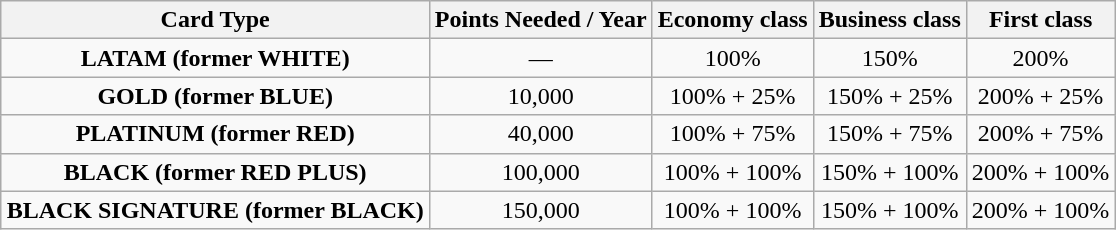<table class="wikitable" style="margin:0.5em auto; text-align:center;">
<tr>
<th>Card Type</th>
<th>Points Needed / Year</th>
<th>Economy class</th>
<th>Business class</th>
<th>First class</th>
</tr>
<tr>
<td><strong>LATAM (former WHITE)</strong></td>
<td>—</td>
<td>100%</td>
<td>150%</td>
<td>200%</td>
</tr>
<tr>
<td><strong>GOLD (former BLUE)</strong></td>
<td>10,000</td>
<td>100% + 25%</td>
<td>150% + 25%</td>
<td>200% + 25%</td>
</tr>
<tr>
<td><strong>PLATINUM (former RED)</strong></td>
<td>40,000</td>
<td>100% + 75%</td>
<td>150% + 75%</td>
<td>200% + 75%</td>
</tr>
<tr>
<td><strong>BLACK (former RED PLUS)</strong></td>
<td>100,000</td>
<td>100% + 100%</td>
<td>150% + 100%</td>
<td>200% + 100%</td>
</tr>
<tr>
<td><strong>BLACK SIGNATURE (former BLACK)</strong></td>
<td>150,000</td>
<td>100% + 100%</td>
<td>150% + 100%</td>
<td>200% + 100%</td>
</tr>
</table>
